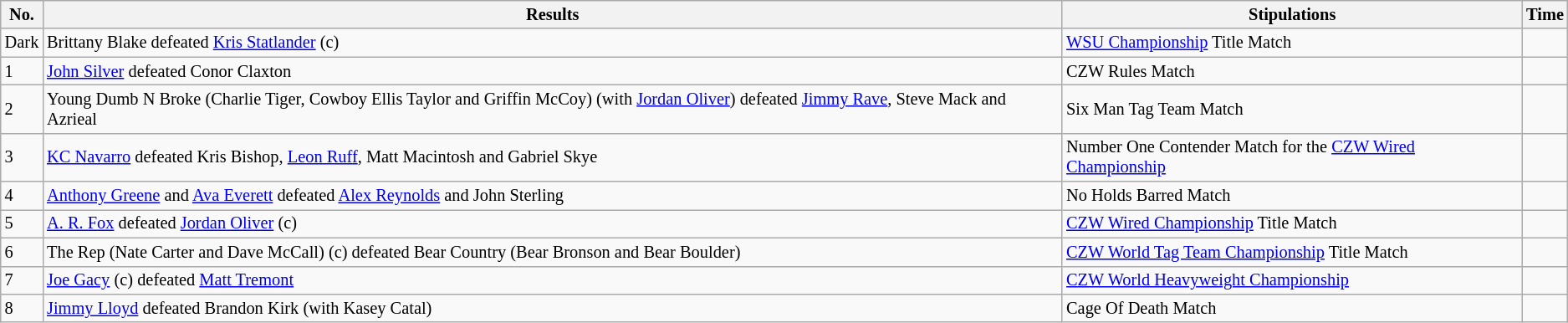<table class="wikitable" style="font-size:85%; text-align:left;">
<tr>
<th>No.</th>
<th>Results</th>
<th>Stipulations</th>
<th>Time</th>
</tr>
<tr>
<td>Dark</td>
<td>Brittany Blake defeated <a href='#'>Kris Statlander</a> (c)</td>
<td><a href='#'>WSU Championship</a> Title Match</td>
<td></td>
</tr>
<tr>
<td>1</td>
<td><a href='#'>John Silver</a> defeated Conor Claxton</td>
<td>CZW Rules Match</td>
<td></td>
</tr>
<tr>
<td>2</td>
<td>Young Dumb N Broke (Charlie Tiger, Cowboy Ellis Taylor and Griffin McCoy) (with <a href='#'>Jordan Oliver</a>) defeated <a href='#'>Jimmy Rave</a>, Steve Mack and Azrieal</td>
<td>Six Man Tag Team Match</td>
<td></td>
</tr>
<tr>
<td>3</td>
<td><a href='#'>KC Navarro</a> defeated Kris Bishop, <a href='#'>Leon Ruff</a>, Matt Macintosh and Gabriel Skye</td>
<td>Number One Contender Match for the <a href='#'>CZW Wired Championship</a></td>
<td></td>
</tr>
<tr>
<td>4</td>
<td><a href='#'>Anthony Greene</a> and <a href='#'>Ava Everett</a> defeated <a href='#'>Alex Reynolds</a> and John Sterling</td>
<td>No Holds Barred Match</td>
<td></td>
</tr>
<tr>
<td>5</td>
<td><a href='#'>A. R. Fox</a> defeated <a href='#'>Jordan Oliver</a> (c)</td>
<td><a href='#'>CZW Wired Championship</a> Title Match</td>
<td></td>
</tr>
<tr>
<td>6</td>
<td>The Rep (Nate Carter and Dave McCall) (c) defeated Bear Country (Bear Bronson and Bear Boulder)</td>
<td><a href='#'>CZW World Tag Team Championship</a> Title Match</td>
<td></td>
</tr>
<tr>
<td>7</td>
<td><a href='#'>Joe Gacy</a> (c) defeated <a href='#'>Matt Tremont</a></td>
<td><a href='#'>CZW World Heavyweight Championship</a><br></td>
<td></td>
</tr>
<tr>
<td>8</td>
<td><a href='#'>Jimmy Lloyd</a> defeated Brandon Kirk (with Kasey Catal)</td>
<td>Cage Of Death Match</td>
<td></td>
</tr>
</table>
